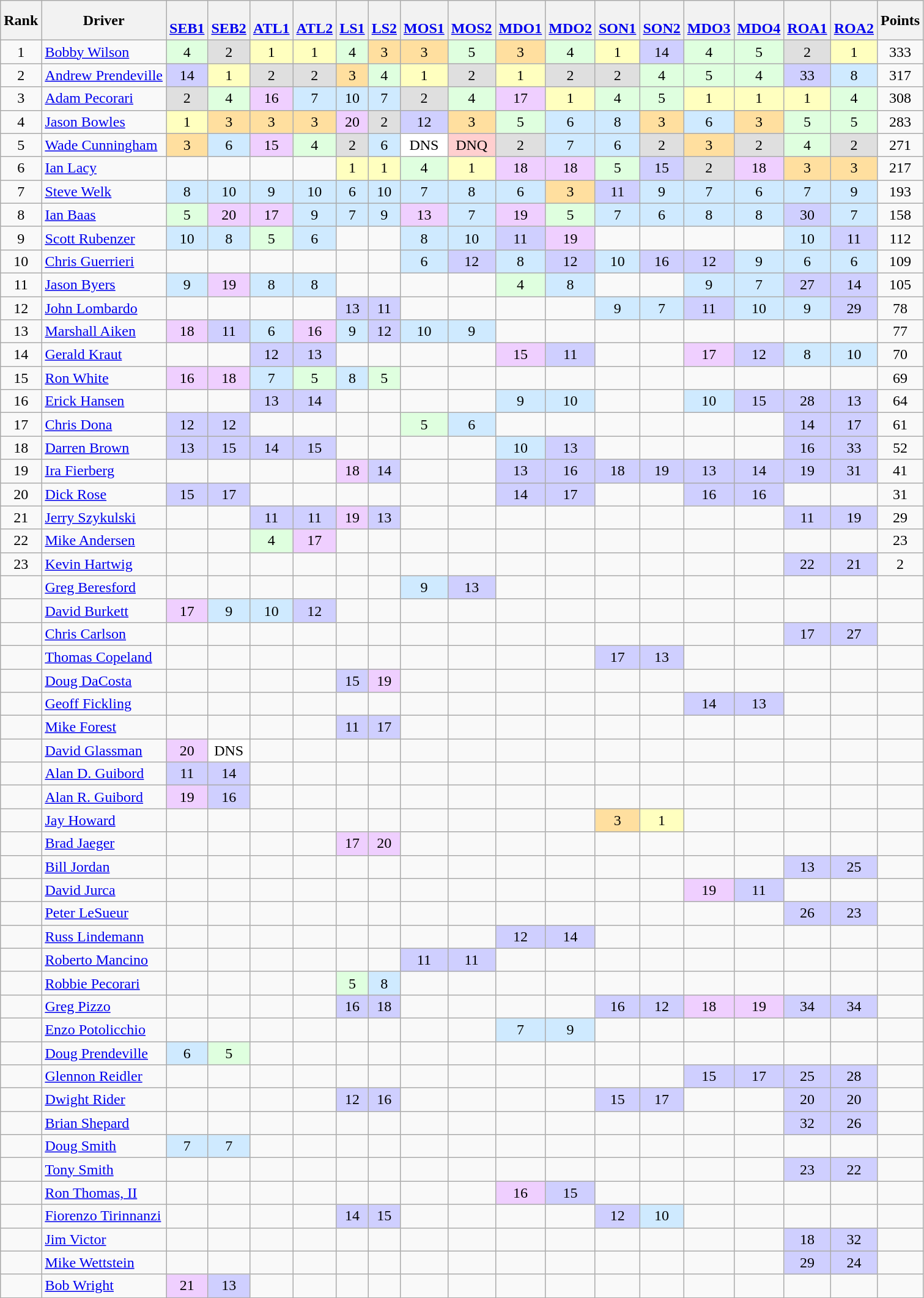<table style="text-align:center" class="wikitable"  style="font-size:85%;">
<tr>
<th>Rank</th>
<th>Driver</th>
<th> <br> <a href='#'>SEB1</a></th>
<th> <br> <a href='#'>SEB2</a></th>
<th> <br> <a href='#'>ATL1</a></th>
<th> <br> <a href='#'>ATL2</a></th>
<th> <br> <a href='#'>LS1</a></th>
<th> <br> <a href='#'>LS2</a></th>
<th> <br> <a href='#'>MOS1</a></th>
<th> <br> <a href='#'>MOS2</a></th>
<th> <br> <a href='#'>MDO1</a></th>
<th> <br> <a href='#'>MDO2</a></th>
<th> <br> <a href='#'>SON1</a></th>
<th> <br> <a href='#'>SON2</a></th>
<th> <br> <a href='#'>MDO3</a></th>
<th> <br> <a href='#'>MDO4</a></th>
<th> <br> <a href='#'>ROA1</a></th>
<th> <br> <a href='#'>ROA2</a></th>
<th>Points</th>
</tr>
<tr>
<td>1</td>
<td style="text-align:left"> <a href='#'>Bobby Wilson</a></td>
<td style="background:#DFFFDF;">4</td>
<td style="background:#DFDFDF;">2</td>
<td style="background:#FFFFBF;">1</td>
<td style="background:#FFFFBF;">1</td>
<td style="background:#DFFFDF;">4</td>
<td style="background:#FFDF9F;">3</td>
<td style="background:#FFDF9F;">3</td>
<td style="background:#DFFFDF;">5</td>
<td style="background:#FFDF9F;">3</td>
<td style="background:#DFFFDF;">4</td>
<td style="background:#FFFFBF;">1</td>
<td style="background:#CFCFFF;">14</td>
<td style="background:#DFFFDF;">4</td>
<td style="background:#DFFFDF;">5</td>
<td style="background:#DFDFDF;">2</td>
<td style="background:#FFFFBF;">1</td>
<td>333</td>
</tr>
<tr>
<td>2</td>
<td style="text-align:left"> <a href='#'>Andrew Prendeville</a></td>
<td style="background:#CFCFFF;">14</td>
<td style="background:#FFFFBF;">1</td>
<td style="background:#DFDFDF;">2</td>
<td style="background:#DFDFDF;">2</td>
<td style="background:#FFDF9F;">3</td>
<td style="background:#DFFFDF;">4</td>
<td style="background:#FFFFBF;">1</td>
<td style="background:#DFDFDF;">2</td>
<td style="background:#FFFFBF;">1</td>
<td style="background:#DFDFDF;">2</td>
<td style="background:#DFDFDF;">2</td>
<td style="background:#DFFFDF;">4</td>
<td style="background:#DFFFDF;">5</td>
<td style="background:#DFFFDF;">4</td>
<td style="background:#CFCFFF;">33</td>
<td style="background:#CFEAFF;">8</td>
<td>317</td>
</tr>
<tr>
<td>3</td>
<td style="text-align:left"> <a href='#'>Adam Pecorari</a></td>
<td style="background:#DFDFDF;">2</td>
<td style="background:#DFFFDF;">4</td>
<td style="background:#EFCFFF;">16</td>
<td style="background:#CFEAFF;">7</td>
<td style="background:#CFEAFF;">10</td>
<td style="background:#CFEAFF;">7</td>
<td style="background:#DFDFDF;">2</td>
<td style="background:#DFFFDF;">4</td>
<td style="background:#EFCFFF;">17</td>
<td style="background:#FFFFBF;">1</td>
<td style="background:#DFFFDF;">4</td>
<td style="background:#DFFFDF;">5</td>
<td style="background:#FFFFBF;">1</td>
<td style="background:#FFFFBF;">1</td>
<td style="background:#FFFFBF;">1</td>
<td style="background:#DFFFDF;">4</td>
<td>308</td>
</tr>
<tr>
<td>4</td>
<td style="text-align:left"> <a href='#'>Jason Bowles</a></td>
<td style="background:#FFFFBF;">1</td>
<td style="background:#FFDF9F;">3</td>
<td style="background:#FFDF9F;">3</td>
<td style="background:#FFDF9F;">3</td>
<td style="background:#EFCFFF;">20</td>
<td style="background:#DFDFDF;">2</td>
<td style="background:#CFCFFF;">12</td>
<td style="background:#FFDF9F;">3</td>
<td style="background:#DFFFDF;">5</td>
<td style="background:#CFEAFF;">6</td>
<td style="background:#CFEAFF;">8</td>
<td style="background:#FFDF9F;">3</td>
<td style="background:#CFEAFF;">6</td>
<td style="background:#FFDF9F;">3</td>
<td style="background:#DFFFDF;">5</td>
<td style="background:#DFFFDF;">5</td>
<td>283</td>
</tr>
<tr>
<td>5</td>
<td style="text-align:left"> <a href='#'>Wade Cunningham</a></td>
<td style="background:#FFDF9F;">3</td>
<td style="background:#CFEAFF;">6</td>
<td style="background:#EFCFFF;">15</td>
<td style="background:#DFFFDF;">4</td>
<td style="background:#DFDFDF;">2</td>
<td style="background:#CFEAFF;">6</td>
<td style="background:#FFFFFF;">DNS</td>
<td style="background:#FFCFCF;">DNQ</td>
<td style="background:#DFDFDF;">2</td>
<td style="background:#CFEAFF;">7</td>
<td style="background:#CFEAFF;">6</td>
<td style="background:#DFDFDF;">2</td>
<td style="background:#FFDF9F;">3</td>
<td style="background:#DFDFDF;">2</td>
<td style="background:#DFFFDF;">4</td>
<td style="background:#DFDFDF;">2</td>
<td>271</td>
</tr>
<tr>
<td>6</td>
<td style="text-align:left"> <a href='#'>Ian Lacy</a></td>
<td></td>
<td></td>
<td></td>
<td></td>
<td style="background:#FFFFBF;">1</td>
<td style="background:#FFFFBF;">1</td>
<td style="background:#DFFFDF;">4</td>
<td style="background:#FFFFBF;">1</td>
<td style="background:#EFCFFF;">18</td>
<td style="background:#EFCFFF;">18</td>
<td style="background:#DFFFDF;">5</td>
<td style="background:#CFCFFF;">15</td>
<td style="background:#DFDFDF;">2</td>
<td style="background:#EFCFFF;">18</td>
<td style="background:#FFDF9F;">3</td>
<td style="background:#FFDF9F;">3</td>
<td>217</td>
</tr>
<tr>
<td>7</td>
<td style="text-align:left"> <a href='#'>Steve Welk</a></td>
<td style="background:#CFEAFF;">8</td>
<td style="background:#CFEAFF;">10</td>
<td style="background:#CFEAFF;">9</td>
<td style="background:#CFEAFF;">10</td>
<td style="background:#CFEAFF;">6</td>
<td style="background:#CFEAFF;">10</td>
<td style="background:#CFEAFF;">7</td>
<td style="background:#CFEAFF;">8</td>
<td style="background:#CFEAFF;">6</td>
<td style="background:#FFDF9F;">3</td>
<td style="background:#CFCFFF;">11</td>
<td style="background:#CFEAFF;">9</td>
<td style="background:#CFEAFF;">7</td>
<td style="background:#CFEAFF;">6</td>
<td style="background:#CFEAFF;">7</td>
<td style="background:#CFEAFF;">9</td>
<td>193</td>
</tr>
<tr>
<td>8</td>
<td style="text-align:left"> <a href='#'>Ian Baas</a></td>
<td style="background:#DFFFDF;">5</td>
<td style="background:#EFCFFF;">20</td>
<td style="background:#EFCFFF;">17</td>
<td style="background:#CFEAFF;">9</td>
<td style="background:#CFEAFF;">7</td>
<td style="background:#CFEAFF;">9</td>
<td style="background:#EFCFFF;">13</td>
<td style="background:#CFEAFF;">7</td>
<td style="background:#EFCFFF;">19</td>
<td style="background:#DFFFDF;">5</td>
<td style="background:#CFEAFF;">7</td>
<td style="background:#CFEAFF;">6</td>
<td style="background:#CFEAFF;">8</td>
<td style="background:#CFEAFF;">8</td>
<td style="background:#CFCFFF;">30</td>
<td style="background:#CFEAFF;">7</td>
<td>158</td>
</tr>
<tr>
<td>9</td>
<td style="text-align:left"> <a href='#'>Scott Rubenzer</a></td>
<td style="background:#CFEAFF;">10</td>
<td style="background:#CFEAFF;">8</td>
<td style="background:#DFFFDF;">5</td>
<td style="background:#CFEAFF;">6</td>
<td></td>
<td></td>
<td style="background:#CFEAFF;">8</td>
<td style="background:#CFEAFF;">10</td>
<td style="background:#CFCFFF;">11</td>
<td style="background:#EFCFFF;">19</td>
<td></td>
<td></td>
<td></td>
<td></td>
<td style="background:#CFEAFF;">10</td>
<td style="background:#CFCFFF;">11</td>
<td>112</td>
</tr>
<tr>
<td>10</td>
<td style="text-align:left"> <a href='#'>Chris Guerrieri</a></td>
<td></td>
<td></td>
<td></td>
<td></td>
<td></td>
<td></td>
<td style="background:#CFEAFF;">6</td>
<td style="background:#CFCFFF;">12</td>
<td style="background:#CFEAFF;">8</td>
<td style="background:#CFCFFF;">12</td>
<td style="background:#CFEAFF;">10</td>
<td style="background:#CFCFFF;">16</td>
<td style="background:#CFCFFF;">12</td>
<td style="background:#CFEAFF;">9</td>
<td style="background:#CFEAFF;">6</td>
<td style="background:#CFEAFF;">6</td>
<td>109</td>
</tr>
<tr>
<td>11</td>
<td style="text-align:left"> <a href='#'>Jason Byers</a></td>
<td style="background:#CFEAFF;">9</td>
<td style="background:#EFCFFF;">19</td>
<td style="background:#CFEAFF;">8</td>
<td style="background:#CFEAFF;">8</td>
<td></td>
<td></td>
<td></td>
<td></td>
<td style="background:#DFFFDF;">4</td>
<td style="background:#CFEAFF;">8</td>
<td></td>
<td></td>
<td style="background:#CFEAFF;">9</td>
<td style="background:#CFEAFF;">7</td>
<td style="background:#CFCFFF;">27</td>
<td style="background:#CFCFFF;">14</td>
<td>105</td>
</tr>
<tr>
<td>12</td>
<td style="text-align:left"> <a href='#'>John Lombardo</a></td>
<td></td>
<td></td>
<td></td>
<td></td>
<td style="background:#CFCFFF;">13</td>
<td style="background:#CFCFFF;">11</td>
<td></td>
<td></td>
<td></td>
<td></td>
<td style="background:#CFEAFF;">9</td>
<td style="background:#CFEAFF;">7</td>
<td style="background:#CFCFFF;">11</td>
<td style="background:#CFEAFF;">10</td>
<td style="background:#CFEAFF;">9</td>
<td style="background:#CFCFFF;">29</td>
<td>78</td>
</tr>
<tr>
<td>13</td>
<td style="text-align:left"> <a href='#'>Marshall Aiken</a></td>
<td style="background:#EFCFFF;">18</td>
<td style="background:#CFCFFF;">11</td>
<td style="background:#CFEAFF;">6</td>
<td style="background:#EFCFFF;">16</td>
<td style="background:#CFEAFF;">9</td>
<td style="background:#CFCFFF;">12</td>
<td style="background:#CFEAFF;">10</td>
<td style="background:#CFEAFF;">9</td>
<td></td>
<td></td>
<td></td>
<td></td>
<td></td>
<td></td>
<td></td>
<td></td>
<td>77</td>
</tr>
<tr>
<td>14</td>
<td style="text-align:left"> <a href='#'>Gerald Kraut</a></td>
<td></td>
<td></td>
<td style="background:#CFCFFF;">12</td>
<td style="background:#CFCFFF;">13</td>
<td></td>
<td></td>
<td></td>
<td></td>
<td style="background:#EFCFFF;">15</td>
<td style="background:#CFCFFF;">11</td>
<td></td>
<td></td>
<td style="background:#EFCFFF;">17</td>
<td style="background:#CFCFFF;">12</td>
<td style="background:#CFEAFF;">8</td>
<td style="background:#CFEAFF;">10</td>
<td>70</td>
</tr>
<tr>
<td>15</td>
<td style="text-align:left"> <a href='#'>Ron White</a></td>
<td style="background:#EFCFFF;">16</td>
<td style="background:#EFCFFF;">18</td>
<td style="background:#CFEAFF;">7</td>
<td style="background:#DFFFDF;">5</td>
<td style="background:#CFEAFF;">8</td>
<td style="background:#DFFFDF;">5</td>
<td></td>
<td></td>
<td></td>
<td></td>
<td></td>
<td></td>
<td></td>
<td></td>
<td></td>
<td></td>
<td>69</td>
</tr>
<tr>
<td>16</td>
<td style="text-align:left"> <a href='#'>Erick Hansen</a></td>
<td></td>
<td></td>
<td style="background:#CFCFFF;">13</td>
<td style="background:#CFCFFF;">14</td>
<td></td>
<td></td>
<td></td>
<td></td>
<td style="background:#CFEAFF;">9</td>
<td style="background:#CFEAFF;">10</td>
<td></td>
<td></td>
<td style="background:#CFEAFF;">10</td>
<td style="background:#CFCFFF;">15</td>
<td style="background:#CFCFFF;">28</td>
<td style="background:#CFCFFF;">13</td>
<td>64</td>
</tr>
<tr>
<td>17</td>
<td style="text-align:left"> <a href='#'>Chris Dona</a></td>
<td style="background:#CFCFFF;">12</td>
<td style="background:#CFCFFF;">12</td>
<td></td>
<td></td>
<td></td>
<td></td>
<td style="background:#DFFFDF;">5</td>
<td style="background:#CFEAFF;">6</td>
<td></td>
<td></td>
<td></td>
<td></td>
<td></td>
<td></td>
<td style="background:#CFCFFF;">14</td>
<td style="background:#CFCFFF;">17</td>
<td>61</td>
</tr>
<tr>
<td>18</td>
<td style="text-align:left"> <a href='#'>Darren Brown</a></td>
<td style="background:#CFCFFF;">13</td>
<td style="background:#CFCFFF;">15</td>
<td style="background:#CFCFFF;">14</td>
<td style="background:#CFCFFF;">15</td>
<td></td>
<td></td>
<td></td>
<td></td>
<td style="background:#CFEAFF;">10</td>
<td style="background:#CFCFFF;">13</td>
<td></td>
<td></td>
<td></td>
<td></td>
<td style="background:#CFCFFF;">16</td>
<td style="background:#CFCFFF;">33</td>
<td>52</td>
</tr>
<tr>
<td>19</td>
<td style="text-align:left"> <a href='#'>Ira Fierberg</a></td>
<td></td>
<td></td>
<td></td>
<td></td>
<td style="background:#EFCFFF;">18</td>
<td style="background:#CFCFFF;">14</td>
<td></td>
<td></td>
<td style="background:#CFCFFF;">13</td>
<td style="background:#CFCFFF;">16</td>
<td style="background:#CFCFFF;">18</td>
<td style="background:#CFCFFF;">19</td>
<td style="background:#CFCFFF;">13</td>
<td style="background:#CFCFFF;">14</td>
<td style="background:#CFCFFF;">19</td>
<td style="background:#CFCFFF;">31</td>
<td>41</td>
</tr>
<tr>
<td>20</td>
<td style="text-align:left"> <a href='#'>Dick Rose</a></td>
<td style="background:#CFCFFF;">15</td>
<td style="background:#CFCFFF;">17</td>
<td></td>
<td></td>
<td></td>
<td></td>
<td></td>
<td></td>
<td style="background:#CFCFFF;">14</td>
<td style="background:#CFCFFF;">17</td>
<td></td>
<td></td>
<td style="background:#CFCFFF;">16</td>
<td style="background:#CFCFFF;">16</td>
<td></td>
<td></td>
<td>31</td>
</tr>
<tr>
<td>21</td>
<td style="text-align:left"> <a href='#'>Jerry Szykulski</a></td>
<td></td>
<td></td>
<td style="background:#CFCFFF;">11</td>
<td style="background:#CFCFFF;">11</td>
<td style="background:#EFCFFF;">19</td>
<td style="background:#CFCFFF;">13</td>
<td></td>
<td></td>
<td></td>
<td></td>
<td></td>
<td></td>
<td></td>
<td></td>
<td style="background:#CFCFFF;">11</td>
<td style="background:#CFCFFF;">19</td>
<td>29</td>
</tr>
<tr>
<td>22</td>
<td style="text-align:left"> <a href='#'>Mike Andersen</a></td>
<td></td>
<td></td>
<td style="background:#DFFFDF;">4</td>
<td style="background:#EFCFFF;">17</td>
<td></td>
<td></td>
<td></td>
<td></td>
<td></td>
<td></td>
<td></td>
<td></td>
<td></td>
<td></td>
<td></td>
<td></td>
<td>23</td>
</tr>
<tr>
<td>23</td>
<td style="text-align:left"> <a href='#'>Kevin Hartwig</a></td>
<td></td>
<td></td>
<td></td>
<td></td>
<td></td>
<td></td>
<td></td>
<td></td>
<td></td>
<td></td>
<td></td>
<td></td>
<td></td>
<td></td>
<td style="background:#CFCFFF;">22</td>
<td style="background:#CFCFFF;">21</td>
<td>2</td>
</tr>
<tr>
<td></td>
<td style="text-align:left"> <a href='#'>Greg Beresford</a></td>
<td></td>
<td></td>
<td></td>
<td></td>
<td></td>
<td></td>
<td style="background:#CFEAFF;">9</td>
<td style="background:#CFCFFF;">13</td>
<td></td>
<td></td>
<td></td>
<td></td>
<td></td>
<td></td>
<td></td>
<td></td>
<td></td>
</tr>
<tr>
<td></td>
<td style="text-align:left"> <a href='#'>David Burkett</a></td>
<td style="background:#EFCFFF;">17</td>
<td style="background:#CFEAFF;">9</td>
<td style="background:#CFEAFF;">10</td>
<td style="background:#CFCFFF;">12</td>
<td></td>
<td></td>
<td></td>
<td></td>
<td></td>
<td></td>
<td></td>
<td></td>
<td></td>
<td></td>
<td></td>
<td></td>
<td></td>
</tr>
<tr>
<td></td>
<td style="text-align:left"> <a href='#'>Chris Carlson</a></td>
<td></td>
<td></td>
<td></td>
<td></td>
<td></td>
<td></td>
<td></td>
<td></td>
<td></td>
<td></td>
<td></td>
<td></td>
<td></td>
<td></td>
<td style="background:#CFCFFF;">17</td>
<td style="background:#CFCFFF;">27</td>
<td></td>
</tr>
<tr>
<td></td>
<td style="text-align:left"> <a href='#'>Thomas Copeland</a></td>
<td></td>
<td></td>
<td></td>
<td></td>
<td></td>
<td></td>
<td></td>
<td></td>
<td></td>
<td></td>
<td style="background:#CFCFFF;">17</td>
<td style="background:#CFCFFF;">13</td>
<td></td>
<td></td>
<td></td>
<td></td>
<td></td>
</tr>
<tr>
<td></td>
<td style="text-align:left"> <a href='#'>Doug DaCosta</a></td>
<td></td>
<td></td>
<td></td>
<td></td>
<td style="background:#CFCFFF;">15</td>
<td style="background:#EFCFFF;">19</td>
<td></td>
<td></td>
<td></td>
<td></td>
<td></td>
<td></td>
<td></td>
<td></td>
<td></td>
<td></td>
<td></td>
</tr>
<tr>
<td></td>
<td style="text-align:left"> <a href='#'>Geoff Fickling</a></td>
<td></td>
<td></td>
<td></td>
<td></td>
<td></td>
<td></td>
<td></td>
<td></td>
<td></td>
<td></td>
<td></td>
<td></td>
<td style="background:#CFCFFF;">14</td>
<td style="background:#CFCFFF;">13</td>
<td></td>
<td></td>
<td></td>
</tr>
<tr>
<td></td>
<td style="text-align:left"> <a href='#'>Mike Forest</a></td>
<td></td>
<td></td>
<td></td>
<td></td>
<td style="background:#CFCFFF;">11</td>
<td style="background:#CFCFFF;">17</td>
<td></td>
<td></td>
<td></td>
<td></td>
<td></td>
<td></td>
<td></td>
<td></td>
<td></td>
<td></td>
<td></td>
</tr>
<tr>
<td></td>
<td style="text-align:left"> <a href='#'>David Glassman</a></td>
<td style="background:#EFCFFF;">20</td>
<td style="background:#FFFFFF;">DNS</td>
<td></td>
<td></td>
<td></td>
<td></td>
<td></td>
<td></td>
<td></td>
<td></td>
<td></td>
<td></td>
<td></td>
<td></td>
<td></td>
<td></td>
<td></td>
</tr>
<tr>
<td></td>
<td style="text-align:left"> <a href='#'>Alan D. Guibord</a></td>
<td style="background:#CFCFFF;">11</td>
<td style="background:#CFCFFF;">14</td>
<td></td>
<td></td>
<td></td>
<td></td>
<td></td>
<td></td>
<td></td>
<td></td>
<td></td>
<td></td>
<td></td>
<td></td>
<td></td>
<td></td>
<td></td>
</tr>
<tr>
<td></td>
<td style="text-align:left"> <a href='#'>Alan R. Guibord</a></td>
<td style="background:#EFCFFF;">19</td>
<td style="background:#CFCFFF;">16</td>
<td></td>
<td></td>
<td></td>
<td></td>
<td></td>
<td></td>
<td></td>
<td></td>
<td></td>
<td></td>
<td></td>
<td></td>
<td></td>
<td></td>
<td></td>
</tr>
<tr>
<td></td>
<td style="text-align:left"> <a href='#'>Jay Howard</a></td>
<td></td>
<td></td>
<td></td>
<td></td>
<td></td>
<td></td>
<td></td>
<td></td>
<td></td>
<td></td>
<td style="background:#FFDF9F;">3</td>
<td style="background:#FFFFBF;">1</td>
<td></td>
<td></td>
<td></td>
<td></td>
<td></td>
</tr>
<tr>
<td></td>
<td style="text-align:left"> <a href='#'>Brad Jaeger</a></td>
<td></td>
<td></td>
<td></td>
<td></td>
<td style="background:#EFCFFF;">17</td>
<td style="background:#EFCFFF;">20</td>
<td></td>
<td></td>
<td></td>
<td></td>
<td></td>
<td></td>
<td></td>
<td></td>
<td></td>
<td></td>
<td></td>
</tr>
<tr>
<td></td>
<td style="text-align:left"> <a href='#'>Bill Jordan</a></td>
<td></td>
<td></td>
<td></td>
<td></td>
<td></td>
<td></td>
<td></td>
<td></td>
<td></td>
<td></td>
<td></td>
<td></td>
<td></td>
<td></td>
<td style="background:#CFCFFF;">13</td>
<td style="background:#CFCFFF;">25</td>
<td></td>
</tr>
<tr>
<td></td>
<td style="text-align:left"> <a href='#'>David Jurca</a></td>
<td></td>
<td></td>
<td></td>
<td></td>
<td></td>
<td></td>
<td></td>
<td></td>
<td></td>
<td></td>
<td></td>
<td></td>
<td style="background:#EFCFFF;">19</td>
<td style="background:#CFCFFF;">11</td>
<td></td>
<td></td>
<td></td>
</tr>
<tr>
<td></td>
<td style="text-align:left"> <a href='#'>Peter LeSueur</a></td>
<td></td>
<td></td>
<td></td>
<td></td>
<td></td>
<td></td>
<td></td>
<td></td>
<td></td>
<td></td>
<td></td>
<td></td>
<td></td>
<td></td>
<td style="background:#CFCFFF;">26</td>
<td style="background:#CFCFFF;">23</td>
<td></td>
</tr>
<tr>
<td></td>
<td style="text-align:left"> <a href='#'>Russ Lindemann</a></td>
<td></td>
<td></td>
<td></td>
<td></td>
<td></td>
<td></td>
<td></td>
<td></td>
<td style="background:#CFCFFF;">12</td>
<td style="background:#CFCFFF;">14</td>
<td></td>
<td></td>
<td></td>
<td></td>
<td></td>
<td></td>
<td></td>
</tr>
<tr>
<td></td>
<td style="text-align:left"> <a href='#'>Roberto Mancino</a></td>
<td></td>
<td></td>
<td></td>
<td></td>
<td></td>
<td></td>
<td style="background:#CFCFFF;">11</td>
<td style="background:#CFCFFF;">11</td>
<td></td>
<td></td>
<td></td>
<td></td>
<td></td>
<td></td>
<td></td>
<td></td>
<td></td>
</tr>
<tr>
<td></td>
<td style="text-align:left"> <a href='#'>Robbie Pecorari</a></td>
<td></td>
<td></td>
<td></td>
<td></td>
<td style="background:#DFFFDF;">5</td>
<td style="background:#CFEAFF;">8</td>
<td></td>
<td></td>
<td></td>
<td></td>
<td></td>
<td></td>
<td></td>
<td></td>
<td></td>
<td></td>
<td></td>
</tr>
<tr>
<td></td>
<td style="text-align:left"> <a href='#'>Greg Pizzo</a></td>
<td></td>
<td></td>
<td></td>
<td></td>
<td style="background:#CFCFFF;">16</td>
<td style="background:#CFCFFF;">18</td>
<td></td>
<td></td>
<td></td>
<td></td>
<td style="background:#CFCFFF;">16</td>
<td style="background:#CFCFFF;">12</td>
<td style="background:#EFCFFF;">18</td>
<td style="background:#EFCFFF;">19</td>
<td style="background:#CFCFFF;">34</td>
<td style="background:#CFCFFF;">34</td>
<td></td>
</tr>
<tr>
<td></td>
<td style="text-align:left"> <a href='#'>Enzo Potolicchio</a></td>
<td></td>
<td></td>
<td></td>
<td></td>
<td></td>
<td></td>
<td></td>
<td></td>
<td style="background:#CFEAFF;">7</td>
<td style="background:#CFEAFF;">9</td>
<td></td>
<td></td>
<td></td>
<td></td>
<td></td>
<td></td>
<td></td>
</tr>
<tr>
<td></td>
<td style="text-align:left"> <a href='#'>Doug Prendeville</a></td>
<td style="background:#CFEAFF;">6</td>
<td style="background:#DFFFDF;">5</td>
<td></td>
<td></td>
<td></td>
<td></td>
<td></td>
<td></td>
<td></td>
<td></td>
<td></td>
<td></td>
<td></td>
<td></td>
<td></td>
<td></td>
<td></td>
</tr>
<tr>
<td></td>
<td style="text-align:left"> <a href='#'>Glennon Reidler</a></td>
<td></td>
<td></td>
<td></td>
<td></td>
<td></td>
<td></td>
<td></td>
<td></td>
<td></td>
<td></td>
<td></td>
<td></td>
<td style="background:#CFCFFF;">15</td>
<td style="background:#CFCFFF;">17</td>
<td style="background:#CFCFFF;">25</td>
<td style="background:#CFCFFF;">28</td>
<td></td>
</tr>
<tr>
<td></td>
<td style="text-align:left"> <a href='#'>Dwight Rider</a></td>
<td></td>
<td></td>
<td></td>
<td></td>
<td style="background:#CFCFFF;">12</td>
<td style="background:#CFCFFF;">16</td>
<td></td>
<td></td>
<td></td>
<td></td>
<td style="background:#CFCFFF;">15</td>
<td style="background:#CFCFFF;">17</td>
<td></td>
<td></td>
<td style="background:#CFCFFF;">20</td>
<td style="background:#CFCFFF;">20</td>
<td></td>
</tr>
<tr>
<td></td>
<td style="text-align:left"> <a href='#'>Brian Shepard</a></td>
<td></td>
<td></td>
<td></td>
<td></td>
<td></td>
<td></td>
<td></td>
<td></td>
<td></td>
<td></td>
<td></td>
<td></td>
<td></td>
<td></td>
<td style="background:#CFCFFF;">32</td>
<td style="background:#CFCFFF;">26</td>
<td></td>
</tr>
<tr>
<td></td>
<td style="text-align:left"> <a href='#'>Doug Smith</a></td>
<td style="background:#CFEAFF;">7</td>
<td style="background:#CFEAFF;">7</td>
<td></td>
<td></td>
<td></td>
<td></td>
<td></td>
<td></td>
<td></td>
<td></td>
<td></td>
<td></td>
<td></td>
<td></td>
<td></td>
<td></td>
<td></td>
</tr>
<tr>
<td></td>
<td style="text-align:left"> <a href='#'>Tony Smith</a></td>
<td></td>
<td></td>
<td></td>
<td></td>
<td></td>
<td></td>
<td></td>
<td></td>
<td></td>
<td></td>
<td></td>
<td></td>
<td></td>
<td></td>
<td style="background:#CFCFFF;">23</td>
<td style="background:#CFCFFF;">22</td>
<td></td>
</tr>
<tr>
<td></td>
<td style="text-align:left"> <a href='#'>Ron Thomas, II</a></td>
<td></td>
<td></td>
<td></td>
<td></td>
<td></td>
<td></td>
<td></td>
<td></td>
<td style="background:#EFCFFF;">16</td>
<td style="background:#CFCFFF;">15</td>
<td></td>
<td></td>
<td></td>
<td></td>
<td></td>
<td></td>
<td></td>
</tr>
<tr>
<td></td>
<td style="text-align:left"> <a href='#'>Fiorenzo Tirinnanzi</a></td>
<td></td>
<td></td>
<td></td>
<td></td>
<td style="background:#CFCFFF;">14</td>
<td style="background:#CFCFFF;">15</td>
<td></td>
<td></td>
<td></td>
<td></td>
<td style="background:#CFCFFF;">12</td>
<td style="background:#CFEAFF;">10</td>
<td></td>
<td></td>
<td></td>
<td></td>
<td></td>
</tr>
<tr>
<td></td>
<td style="text-align:left"> <a href='#'>Jim Victor</a></td>
<td></td>
<td></td>
<td></td>
<td></td>
<td></td>
<td></td>
<td></td>
<td></td>
<td></td>
<td></td>
<td></td>
<td></td>
<td></td>
<td></td>
<td style="background:#CFCFFF;">18</td>
<td style="background:#CFCFFF;">32</td>
<td></td>
</tr>
<tr>
<td></td>
<td style="text-align:left"> <a href='#'>Mike Wettstein</a></td>
<td></td>
<td></td>
<td></td>
<td></td>
<td></td>
<td></td>
<td></td>
<td></td>
<td></td>
<td></td>
<td></td>
<td></td>
<td></td>
<td></td>
<td style="background:#CFCFFF;">29</td>
<td style="background:#CFCFFF;">24</td>
<td></td>
</tr>
<tr>
<td></td>
<td style="text-align:left"> <a href='#'>Bob Wright</a></td>
<td style="background:#EFCFFF;">21</td>
<td style="background:#CFCFFF;">13</td>
<td></td>
<td></td>
<td></td>
<td></td>
<td></td>
<td></td>
<td></td>
<td></td>
<td></td>
<td></td>
<td></td>
<td></td>
<td></td>
<td></td>
<td></td>
</tr>
</table>
